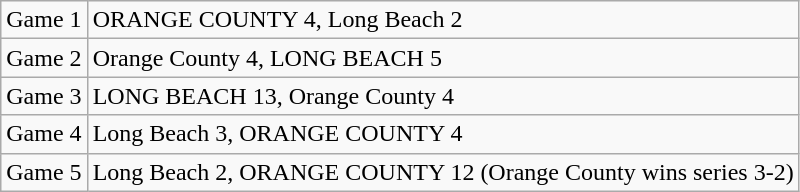<table class="wikitable">
<tr>
<td>Game 1</td>
<td>ORANGE COUNTY 4, Long Beach 2</td>
</tr>
<tr>
<td>Game 2</td>
<td>Orange County 4, LONG BEACH 5</td>
</tr>
<tr>
<td>Game 3</td>
<td>LONG BEACH 13, Orange County 4</td>
</tr>
<tr>
<td>Game 4</td>
<td>Long Beach 3, ORANGE COUNTY 4</td>
</tr>
<tr>
<td>Game 5</td>
<td>Long Beach 2, ORANGE COUNTY 12 (Orange County wins series 3-2)</td>
</tr>
</table>
